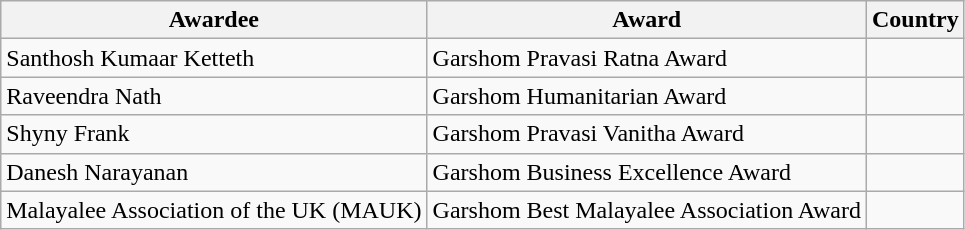<table class="wikitable">
<tr>
<th>Awardee</th>
<th>Award</th>
<th>Country</th>
</tr>
<tr>
<td>Santhosh Kumaar Ketteth </td>
<td>Garshom Pravasi Ratna Award</td>
<td></td>
</tr>
<tr>
<td>Raveendra Nath </td>
<td>Garshom Humanitarian Award</td>
<td></td>
</tr>
<tr>
<td>Shyny Frank </td>
<td>Garshom Pravasi Vanitha Award</td>
<td></td>
</tr>
<tr>
<td>Danesh Narayanan </td>
<td>Garshom Business Excellence Award</td>
<td></td>
</tr>
<tr>
<td>Malayalee Association of the UK (MAUK) </td>
<td>Garshom Best Malayalee Association Award</td>
<td></td>
</tr>
</table>
